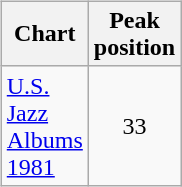<table style="width:0%;">
<tr style="vertical-align:top;">
<td width="50%"><br><table class="wikitable" border="1">
<tr>
<th align="left">Chart</th>
<th align="center">Peak<br>position</th>
</tr>
<tr>
<td align="left"><a href='#'>U.S. Jazz Albums 1981</a></td>
<td align="center">33</td>
</tr>
</table>
</td>
</tr>
</table>
